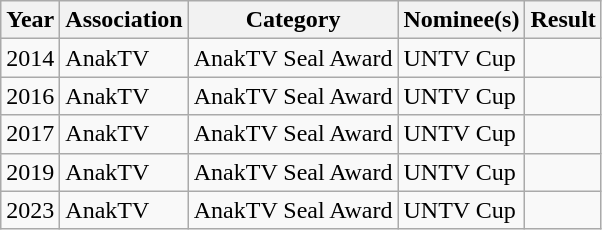<table class="wikitable sortable">
<tr>
<th>Year</th>
<th>Association</th>
<th>Category</th>
<th>Nominee(s)</th>
<th>Result</th>
</tr>
<tr>
<td>2014</td>
<td>AnakTV</td>
<td>AnakTV Seal Award</td>
<td>UNTV Cup</td>
<td></td>
</tr>
<tr>
<td>2016</td>
<td>AnakTV</td>
<td>AnakTV Seal Award</td>
<td>UNTV Cup</td>
<td></td>
</tr>
<tr>
<td>2017</td>
<td>AnakTV</td>
<td>AnakTV Seal Award</td>
<td>UNTV Cup</td>
<td></td>
</tr>
<tr>
<td>2019</td>
<td>AnakTV</td>
<td>AnakTV Seal Award</td>
<td>UNTV Cup</td>
<td></td>
</tr>
<tr>
<td>2023</td>
<td>AnakTV</td>
<td>AnakTV Seal Award</td>
<td>UNTV Cup</td>
<td></td>
</tr>
</table>
